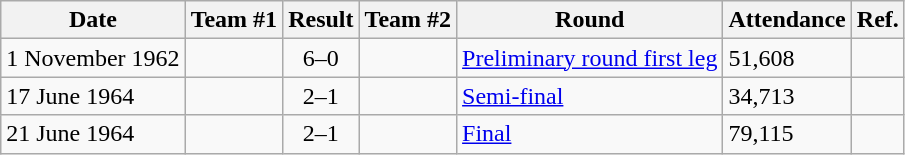<table class="wikitable">
<tr>
<th scope=col>Date</th>
<th scope=col>Team #1</th>
<th scope=col>Result</th>
<th scope=col>Team #2</th>
<th scope=col>Round</th>
<th scope=col>Attendance</th>
<th scope=col>Ref.</th>
</tr>
<tr>
<td scope=row>1 November 1962</td>
<td align=right></td>
<td align=center>6–0</td>
<td></td>
<td><a href='#'>Preliminary round first leg</a></td>
<td>51,608</td>
<td></td>
</tr>
<tr>
<td scope=row>17 June 1964</td>
<td align=right></td>
<td align=center>2–1</td>
<td></td>
<td><a href='#'>Semi-final</a></td>
<td>34,713</td>
<td></td>
</tr>
<tr>
<td scope=row>21 June 1964</td>
<td align=right></td>
<td align=center>2–1</td>
<td></td>
<td><a href='#'>Final</a></td>
<td>79,115</td>
<td></td>
</tr>
</table>
